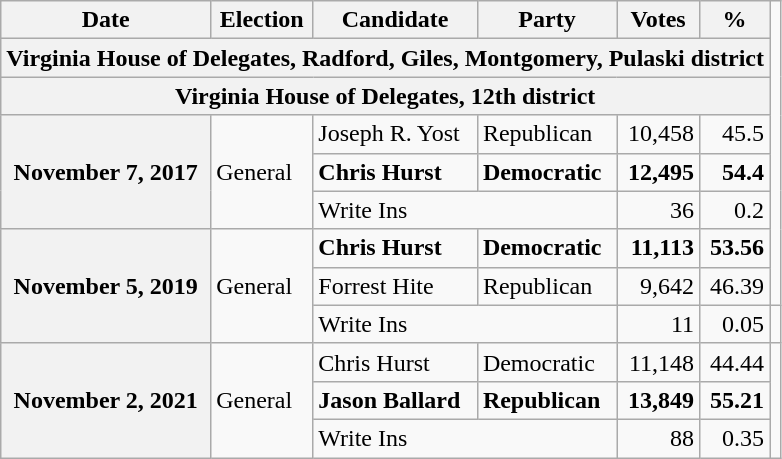<table class="wikitable">
<tr>
<th>Date</th>
<th>Election</th>
<th>Candidate</th>
<th>Party</th>
<th>Votes</th>
<th>%</th>
</tr>
<tr>
<th colspan="6"><strong>Virginia House of Delegates, Radford, Giles, Montgomery, Pulaski district</strong></th>
</tr>
<tr>
<th colspan="6"><strong>Virginia House of Delegates, 12th district</strong></th>
</tr>
<tr>
<th rowspan="3">November 7, 2017</th>
<td rowspan="3">General</td>
<td>Joseph R. Yost</td>
<td>Republican</td>
<td align="right">10,458</td>
<td align="right">45.5</td>
</tr>
<tr>
<td><strong>Chris Hurst</strong></td>
<td><strong>Democratic</strong></td>
<td align="right"><strong>12,495</strong></td>
<td align="right"><strong>54.4</strong></td>
</tr>
<tr>
<td colspan="2">Write Ins</td>
<td align="right">36</td>
<td align="right">0.2</td>
</tr>
<tr>
<th rowspan="3">November 5, 2019</th>
<td rowspan="3">General</td>
<td><strong>Chris Hurst</strong></td>
<td><strong>Democratic</strong></td>
<td align="right"><strong>11,113</strong></td>
<td align="right"><strong>53.56</strong></td>
</tr>
<tr>
<td>Forrest Hite</td>
<td>Republican</td>
<td align="right">9,642</td>
<td align="right">46.39</td>
</tr>
<tr>
<td colspan="2">Write Ins</td>
<td align="right">11</td>
<td align="right">0.05</td>
<td></td>
</tr>
<tr>
<th rowspan="3">November 2, 2021</th>
<td rowspan="3">General</td>
<td>Chris Hurst</td>
<td>Democratic</td>
<td align="right">11,148</td>
<td align="right">44.44</td>
</tr>
<tr>
<td><strong>Jason Ballard</strong></td>
<td><strong>Republican</strong></td>
<td align="right"><strong>13,849</strong></td>
<td align="right"><strong>55.21</strong></td>
</tr>
<tr>
<td colspan="2">Write Ins</td>
<td align="right">88</td>
<td align="right">0.35</td>
</tr>
</table>
